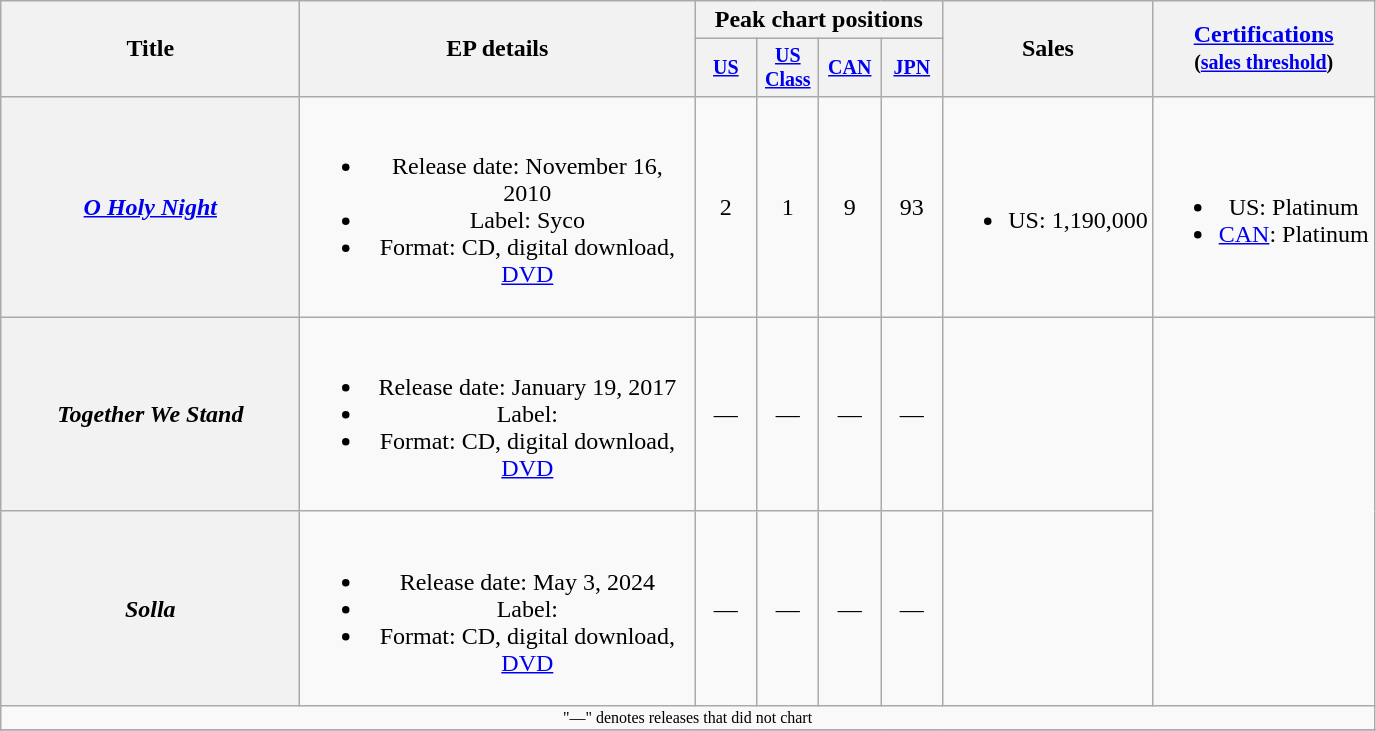<table class="wikitable plainrowheaders" style="text-align:center;">
<tr>
<th rowspan="2" style="width:12em;">Title</th>
<th rowspan="2" style="width:16em;">EP details</th>
<th colspan="4">Peak chart positions</th>
<th rowspan="2">Sales</th>
<th rowspan="2"><a href='#'>Certifications</a><br><small>(<a href='#'>sales threshold</a>)</small></th>
</tr>
<tr style="font-size:smaller;">
<th width="35"><a href='#'>US</a><br></th>
<th width="35"><a href='#'>US<br>Class</a><br></th>
<th width="35"><a href='#'>CAN</a><br></th>
<th width="35"><a href='#'>JPN</a><br></th>
</tr>
<tr>
<th scope="row"><em><a href='#'>O Holy Night</a></em></th>
<td><br><ul><li>Release date: November 16, 2010</li><li>Label: Syco</li><li>Format: CD, digital download, <a href='#'>DVD</a></li></ul></td>
<td>2</td>
<td>1</td>
<td>9</td>
<td>93</td>
<td><br><ul><li>US: 1,190,000</li></ul></td>
<td><br><ul><li>US: Platinum</li><li><a href='#'>CAN</a>: Platinum</li></ul></td>
</tr>
<tr>
<th scope="row"><em>Together We Stand</em></th>
<td><br><ul><li>Release date: January 19, 2017</li><li>Label:</li><li>Format: CD, digital download, <a href='#'>DVD</a></li></ul></td>
<td>—</td>
<td>—</td>
<td>—</td>
<td>—</td>
<td></td>
</tr>
<tr>
<th scope="row"><em>Solla</em></th>
<td><br><ul><li>Release date: May 3, 2024</li><li>Label:</li><li>Format: CD, digital download, <a href='#'>DVD</a></li></ul></td>
<td>—</td>
<td>—</td>
<td>—</td>
<td>—</td>
<td></td>
</tr>
<tr>
<td colspan="10" style="font-size:8pt">"—" denotes releases that did not chart</td>
</tr>
<tr>
</tr>
</table>
